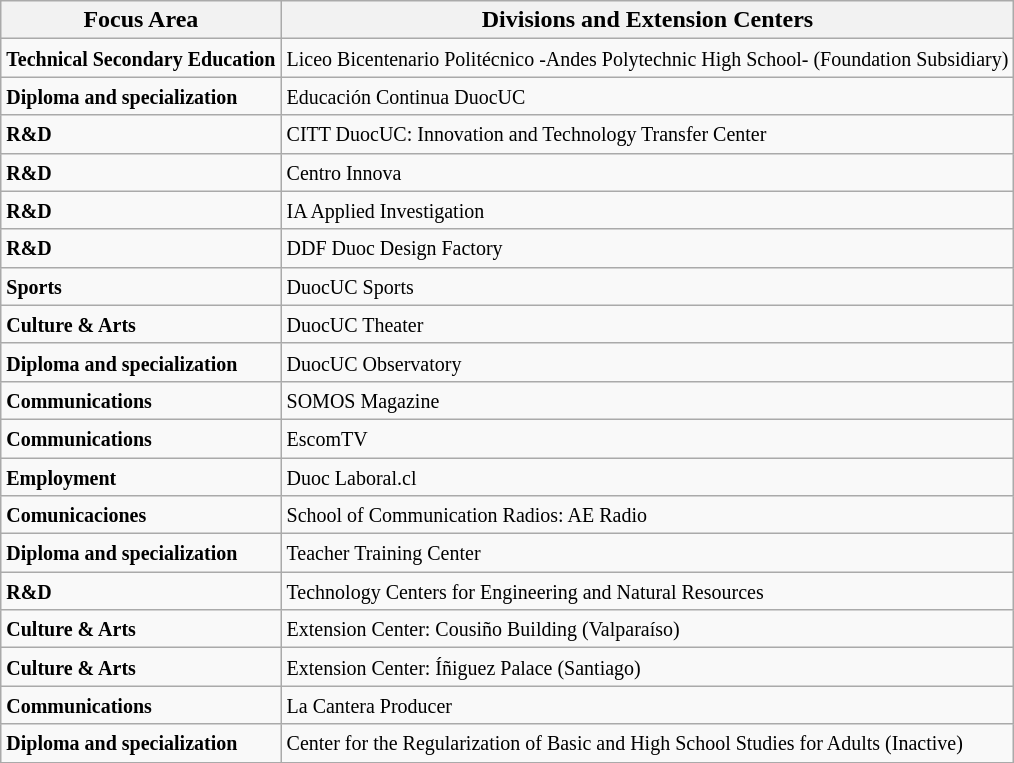<table class="wikitable mw-collapsible mw-collapsed">
<tr>
<th>Focus Area</th>
<th>Divisions and Extension Centers</th>
</tr>
<tr>
<td><strong><small>Technical Secondary Education</small></strong></td>
<td><small>Liceo Bicentenario Politécnico -Andes Polytechnic High School- (Foundation Subsidiary)</small></td>
</tr>
<tr>
<td><strong><small>Diploma and specialization</small></strong></td>
<td><small>Educación Continua DuocUC</small></td>
</tr>
<tr>
<td><strong><small>R&D</small></strong></td>
<td><small>CITT DuocUC: Innovation and Technology Transfer Center</small></td>
</tr>
<tr>
<td><strong><small>R&D</small></strong></td>
<td><small>Centro Innova</small></td>
</tr>
<tr>
<td><strong><small>R&D</small></strong></td>
<td><small>IA Applied Investigation</small></td>
</tr>
<tr>
<td><strong><small>R&D</small></strong></td>
<td><small>DDF Duoc Design Factory</small></td>
</tr>
<tr>
<td><strong><small>Sports</small></strong></td>
<td><small>DuocUC Sports</small></td>
</tr>
<tr>
<td><strong><small>Culture & Arts</small></strong></td>
<td><small>DuocUC Theater</small></td>
</tr>
<tr>
<td><strong><small>Diploma and specialization</small></strong></td>
<td><small>DuocUC Observatory</small></td>
</tr>
<tr>
<td><strong><small>Communications</small></strong></td>
<td><small>SOMOS Magazine</small></td>
</tr>
<tr>
<td><strong><small>Communications</small></strong></td>
<td><small>EscomTV</small></td>
</tr>
<tr>
<td><strong><small>Employment</small></strong></td>
<td><small>Duoc Laboral.cl</small></td>
</tr>
<tr>
<td><strong><small>Comunicaciones</small></strong></td>
<td><small>School of Communication Radios: AE Radio</small></td>
</tr>
<tr>
<td><strong><small>Diploma and specialization</small></strong></td>
<td><small>Teacher Training Center</small></td>
</tr>
<tr>
<td><strong><small>R&D</small></strong></td>
<td><small>Technology Centers for Engineering and Natural Resources</small></td>
</tr>
<tr>
<td><strong><small>Culture & Arts</small></strong></td>
<td><small>Extension Center: Cousiño Building (Valparaíso)</small></td>
</tr>
<tr>
<td><strong><small>Culture & Arts</small></strong></td>
<td><small>Extension Center: Íñiguez Palace (Santiago)</small></td>
</tr>
<tr>
<td><strong><small>Communications</small></strong></td>
<td><small>La Cantera Producer</small></td>
</tr>
<tr>
<td><strong><small>Diploma and specialization</small></strong></td>
<td><small>Center for the  Regularization of Basic and High School Studies for Adults (Inactive)</small></td>
</tr>
</table>
